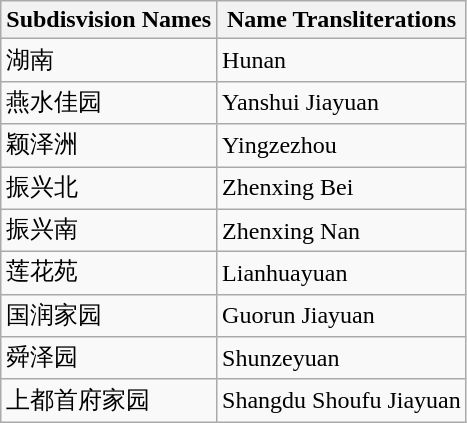<table class="wikitable sortable">
<tr>
<th>Subdisvision Names</th>
<th>Name Transliterations</th>
</tr>
<tr>
<td>湖南</td>
<td>Hunan</td>
</tr>
<tr>
<td>燕水佳园</td>
<td>Yanshui Jiayuan</td>
</tr>
<tr>
<td>颖泽洲</td>
<td>Yingzezhou</td>
</tr>
<tr>
<td>振兴北</td>
<td>Zhenxing Bei</td>
</tr>
<tr>
<td>振兴南</td>
<td>Zhenxing Nan</td>
</tr>
<tr>
<td>莲花苑</td>
<td>Lianhuayuan</td>
</tr>
<tr>
<td>国润家园</td>
<td>Guorun Jiayuan</td>
</tr>
<tr>
<td>舜泽园</td>
<td>Shunzeyuan</td>
</tr>
<tr>
<td>上都首府家园</td>
<td>Shangdu Shoufu Jiayuan</td>
</tr>
</table>
